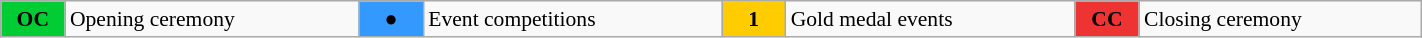<table class=wikitable style="margin:0.5em auto; font-size:90%; position:relative; width:75%;">
<tr>
<td style="width:2.5em; background-color:#00cc33; text-align:center;"><strong>OC</strong></td>
<td>Opening ceremony</td>
<td style="width:2.5em; background-color:#3399ff; text-align:center;">●</td>
<td>Event competitions</td>
<td style="width:2.5em; background-color:#ffcc00; text-align:center;"><strong>1</strong></td>
<td>Gold medal events</td>
<td style="width:2.5em; background-color:#ee3333; text-align:center;"><strong>CC</strong></td>
<td>Closing ceremony</td>
</tr>
</table>
